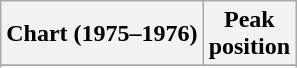<table class="wikitable sortable plainrowheaders" style="text-align:center">
<tr>
<th scope="col">Chart (1975–1976)</th>
<th scope="col">Peak<br>position</th>
</tr>
<tr>
</tr>
<tr>
</tr>
<tr>
</tr>
</table>
